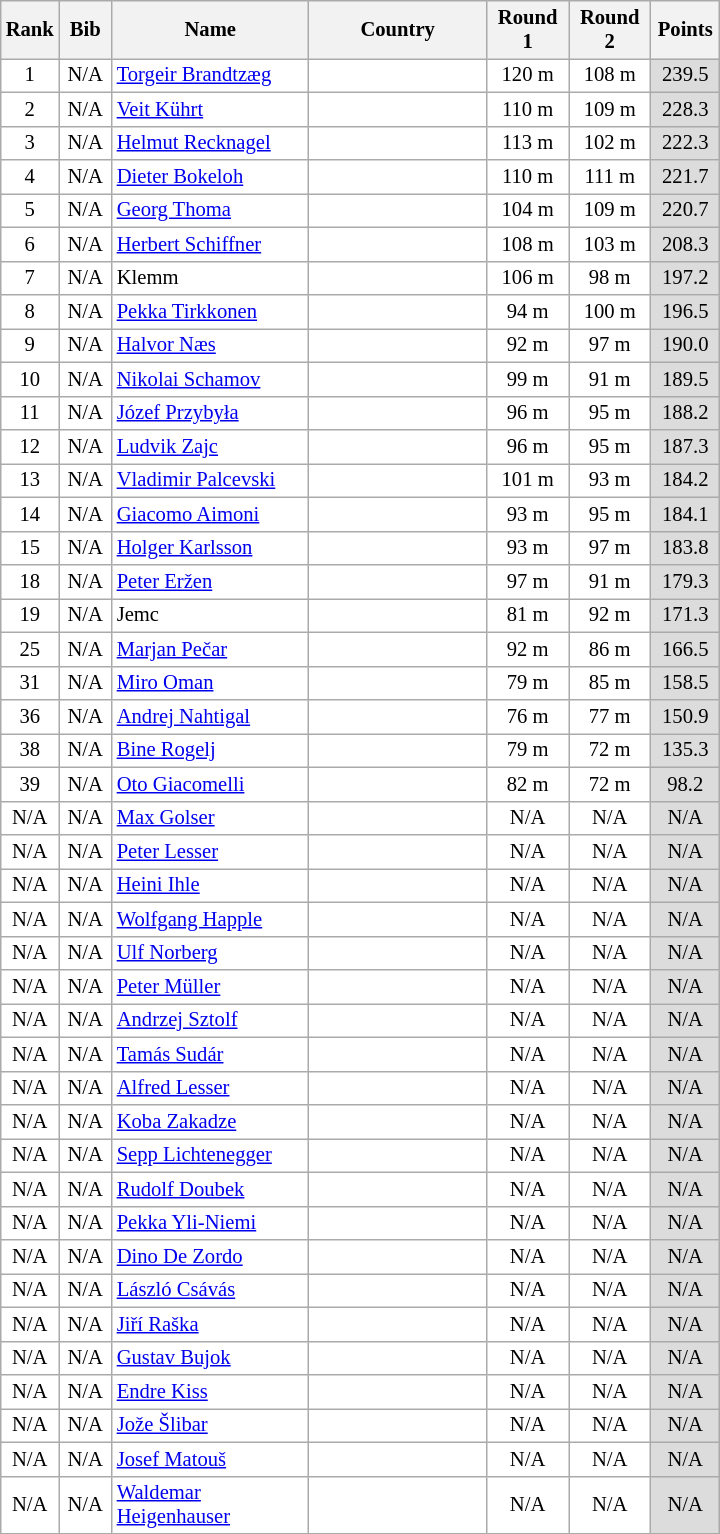<table class="wikitable sortable" style="background:#fff; font-size:86%; width:38%; line-height:16px; border:grey solid 1px; border-collapse:collapse;">
<tr>
<th width="30">Rank</th>
<th width="30">Bib</th>
<th width="135">Name</th>
<th width="125">Country</th>
<th width="50">Round 1</th>
<th width="50">Round 2</th>
<th width="40">Points</th>
</tr>
<tr>
<td align=center>1</td>
<td align=center>N/A</td>
<td><a href='#'>Torgeir Brandtzæg</a></td>
<td></td>
<td align=center>120 m</td>
<td align=center>108 m</td>
<td align=center bgcolor=#DCDCDC>239.5</td>
</tr>
<tr>
<td align=center>2</td>
<td align=center>N/A</td>
<td><a href='#'>Veit Kührt</a></td>
<td></td>
<td align=center>110 m</td>
<td align=center>109 m</td>
<td align=center bgcolor=#DCDCDC>228.3</td>
</tr>
<tr>
<td align=center>3</td>
<td align=center>N/A</td>
<td><a href='#'>Helmut Recknagel</a></td>
<td></td>
<td align=center>113 m</td>
<td align=center>102 m</td>
<td align=center bgcolor=#DCDCDC>222.3</td>
</tr>
<tr>
<td align=center>4</td>
<td align=center>N/A</td>
<td><a href='#'>Dieter Bokeloh</a></td>
<td></td>
<td align=center>110 m</td>
<td align=center>111 m</td>
<td align=center bgcolor=#DCDCDC>221.7</td>
</tr>
<tr>
<td align=center>5</td>
<td align=center>N/A</td>
<td><a href='#'>Georg Thoma</a></td>
<td></td>
<td align=center>104 m</td>
<td align=center>109 m</td>
<td align=center bgcolor=#DCDCDC>220.7</td>
</tr>
<tr>
<td align=center>6</td>
<td align=center>N/A</td>
<td><a href='#'>Herbert Schiffner</a></td>
<td></td>
<td align=center>108 m</td>
<td align=center>103 m</td>
<td align=center bgcolor=#DCDCDC>208.3</td>
</tr>
<tr>
<td align=center>7</td>
<td align=center>N/A</td>
<td>Klemm</td>
<td></td>
<td align=center>106 m</td>
<td align=center>98 m</td>
<td align=center bgcolor=#DCDCDC>197.2</td>
</tr>
<tr>
<td align=center>8</td>
<td align=center>N/A</td>
<td><a href='#'>Pekka Tirkkonen</a></td>
<td></td>
<td align=center>94 m</td>
<td align=center>100 m</td>
<td align=center bgcolor=#DCDCDC>196.5</td>
</tr>
<tr>
<td align=center>9</td>
<td align=center>N/A</td>
<td><a href='#'>Halvor Næs</a></td>
<td></td>
<td align=center>92 m</td>
<td align=center>97 m</td>
<td align=center bgcolor=#DCDCDC>190.0</td>
</tr>
<tr>
<td align=center>10</td>
<td align=center>N/A</td>
<td><a href='#'>Nikolai Schamov</a></td>
<td></td>
<td align=center>99 m</td>
<td align=center>91 m</td>
<td align=center bgcolor=#DCDCDC>189.5</td>
</tr>
<tr>
<td align=center>11</td>
<td align=center>N/A</td>
<td><a href='#'>Józef Przybyła</a></td>
<td></td>
<td align=center>96 m</td>
<td align=center>95 m</td>
<td align=center bgcolor=#DCDCDC>188.2</td>
</tr>
<tr>
<td align=center>12</td>
<td align=center>N/A</td>
<td><a href='#'>Ludvik Zajc</a></td>
<td></td>
<td align=center>96 m</td>
<td align=center>95 m</td>
<td align=center bgcolor=#DCDCDC>187.3</td>
</tr>
<tr>
<td align=center>13</td>
<td align=center>N/A</td>
<td><a href='#'>Vladimir Palcevski</a></td>
<td></td>
<td align=center>101 m</td>
<td align=center>93 m</td>
<td align=center bgcolor=#DCDCDC>184.2</td>
</tr>
<tr>
<td align=center>14</td>
<td align=center>N/A</td>
<td><a href='#'>Giacomo Aimoni</a></td>
<td></td>
<td align=center>93 m</td>
<td align=center>95 m</td>
<td align=center bgcolor=#DCDCDC>184.1</td>
</tr>
<tr>
<td align=center>15</td>
<td align=center>N/A</td>
<td><a href='#'>Holger Karlsson</a></td>
<td></td>
<td align=center>93 m</td>
<td align=center>97 m</td>
<td align=center bgcolor=#DCDCDC>183.8</td>
</tr>
<tr>
<td align=center>18</td>
<td align=center>N/A</td>
<td><a href='#'>Peter Eržen</a></td>
<td></td>
<td align=center>97 m</td>
<td align=center>91 m</td>
<td align=center bgcolor=#DCDCDC>179.3</td>
</tr>
<tr>
<td align=center>19</td>
<td align=center>N/A</td>
<td>Jemc</td>
<td></td>
<td align=center>81 m</td>
<td align=center>92 m</td>
<td align=center bgcolor=#DCDCDC>171.3</td>
</tr>
<tr>
<td align=center>25</td>
<td align=center>N/A</td>
<td><a href='#'>Marjan Pečar</a></td>
<td></td>
<td align=center>92 m</td>
<td align=center>86 m</td>
<td align=center bgcolor=#DCDCDC>166.5</td>
</tr>
<tr>
<td align=center>31</td>
<td align=center>N/A</td>
<td><a href='#'>Miro Oman</a></td>
<td></td>
<td align=center>79 m</td>
<td align=center>85 m</td>
<td align=center bgcolor=#DCDCDC>158.5</td>
</tr>
<tr>
<td align=center>36</td>
<td align=center>N/A</td>
<td><a href='#'>Andrej Nahtigal</a></td>
<td></td>
<td align=center>76 m</td>
<td align=center>77 m</td>
<td align=center bgcolor=#DCDCDC>150.9</td>
</tr>
<tr>
<td align=center>38</td>
<td align=center>N/A</td>
<td><a href='#'>Bine Rogelj</a></td>
<td></td>
<td align=center>79 m</td>
<td align=center>72 m</td>
<td align=center bgcolor=#DCDCDC>135.3</td>
</tr>
<tr>
<td align=center>39</td>
<td align=center>N/A</td>
<td><a href='#'>Oto Giacomelli</a></td>
<td></td>
<td align=center>82 m</td>
<td align=center>72 m</td>
<td align=center bgcolor=#DCDCDC>98.2</td>
</tr>
<tr>
<td align=center>N/A</td>
<td align=center>N/A</td>
<td><a href='#'>Max Golser</a></td>
<td></td>
<td align=center>N/A</td>
<td align=center>N/A</td>
<td align=center bgcolor=#DCDCDC>N/A</td>
</tr>
<tr>
<td align=center>N/A</td>
<td align=center>N/A</td>
<td><a href='#'>Peter Lesser</a></td>
<td></td>
<td align=center>N/A</td>
<td align=center>N/A</td>
<td align=center bgcolor=#DCDCDC>N/A</td>
</tr>
<tr>
<td align=center>N/A</td>
<td align=center>N/A</td>
<td><a href='#'>Heini Ihle</a></td>
<td></td>
<td align=center>N/A</td>
<td align=center>N/A</td>
<td align=center bgcolor=#DCDCDC>N/A</td>
</tr>
<tr>
<td align=center>N/A</td>
<td align=center>N/A</td>
<td><a href='#'>Wolfgang Happle</a></td>
<td></td>
<td align=center>N/A</td>
<td align=center>N/A</td>
<td align=center bgcolor=#DCDCDC>N/A</td>
</tr>
<tr>
<td align=center>N/A</td>
<td align=center>N/A</td>
<td><a href='#'>Ulf Norberg</a></td>
<td></td>
<td align=center>N/A</td>
<td align=center>N/A</td>
<td align=center bgcolor=#DCDCDC>N/A</td>
</tr>
<tr>
<td align=center>N/A</td>
<td align=center>N/A</td>
<td><a href='#'>Peter Müller</a></td>
<td></td>
<td align=center>N/A</td>
<td align=center>N/A</td>
<td align=center bgcolor=#DCDCDC>N/A</td>
</tr>
<tr>
<td align=center>N/A</td>
<td align=center>N/A</td>
<td><a href='#'>Andrzej Sztolf</a></td>
<td></td>
<td align=center>N/A</td>
<td align=center>N/A</td>
<td align=center bgcolor=#DCDCDC>N/A</td>
</tr>
<tr>
<td align=center>N/A</td>
<td align=center>N/A</td>
<td><a href='#'>Tamás Sudár</a></td>
<td></td>
<td align=center>N/A</td>
<td align=center>N/A</td>
<td align=center bgcolor=#DCDCDC>N/A</td>
</tr>
<tr>
<td align=center>N/A</td>
<td align=center>N/A</td>
<td><a href='#'>Alfred Lesser</a></td>
<td></td>
<td align=center>N/A</td>
<td align=center>N/A</td>
<td align=center bgcolor=#DCDCDC>N/A</td>
</tr>
<tr>
<td align=center>N/A</td>
<td align=center>N/A</td>
<td><a href='#'>Koba Zakadze</a></td>
<td></td>
<td align=center>N/A</td>
<td align=center>N/A</td>
<td align=center bgcolor=#DCDCDC>N/A</td>
</tr>
<tr>
<td align=center>N/A</td>
<td align=center>N/A</td>
<td><a href='#'>Sepp Lichtenegger</a></td>
<td></td>
<td align=center>N/A</td>
<td align=center>N/A</td>
<td align=center bgcolor=#DCDCDC>N/A</td>
</tr>
<tr>
<td align=center>N/A</td>
<td align=center>N/A</td>
<td><a href='#'>Rudolf Doubek</a></td>
<td></td>
<td align=center>N/A</td>
<td align=center>N/A</td>
<td align=center bgcolor=#DCDCDC>N/A</td>
</tr>
<tr>
<td align=center>N/A</td>
<td align=center>N/A</td>
<td><a href='#'>Pekka Yli-Niemi</a></td>
<td></td>
<td align=center>N/A</td>
<td align=center>N/A</td>
<td align=center bgcolor=#DCDCDC>N/A</td>
</tr>
<tr>
<td align=center>N/A</td>
<td align=center>N/A</td>
<td><a href='#'>Dino De Zordo</a></td>
<td></td>
<td align=center>N/A</td>
<td align=center>N/A</td>
<td align=center bgcolor=#DCDCDC>N/A</td>
</tr>
<tr>
<td align=center>N/A</td>
<td align=center>N/A</td>
<td><a href='#'>László Csávás</a></td>
<td></td>
<td align=center>N/A</td>
<td align=center>N/A</td>
<td align=center bgcolor=#DCDCDC>N/A</td>
</tr>
<tr>
<td align=center>N/A</td>
<td align=center>N/A</td>
<td><a href='#'>Jiří Raška</a></td>
<td></td>
<td align=center>N/A</td>
<td align=center>N/A</td>
<td align=center bgcolor=#DCDCDC>N/A</td>
</tr>
<tr>
<td align=center>N/A</td>
<td align=center>N/A</td>
<td><a href='#'>Gustav Bujok</a></td>
<td></td>
<td align=center>N/A</td>
<td align=center>N/A</td>
<td align=center bgcolor=#DCDCDC>N/A</td>
</tr>
<tr>
<td align=center>N/A</td>
<td align=center>N/A</td>
<td><a href='#'>Endre Kiss</a></td>
<td></td>
<td align=center>N/A</td>
<td align=center>N/A</td>
<td align=center bgcolor=#DCDCDC>N/A</td>
</tr>
<tr>
<td align=center>N/A</td>
<td align=center>N/A</td>
<td><a href='#'>Jože Šlibar</a></td>
<td></td>
<td align=center>N/A</td>
<td align=center>N/A</td>
<td align=center bgcolor=#DCDCDC>N/A</td>
</tr>
<tr>
<td align=center>N/A</td>
<td align=center>N/A</td>
<td><a href='#'>Josef Matouš</a></td>
<td></td>
<td align=center>N/A</td>
<td align=center>N/A</td>
<td align=center bgcolor=#DCDCDC>N/A</td>
</tr>
<tr>
<td align=center>N/A</td>
<td align=center>N/A</td>
<td><a href='#'>Waldemar Heigenhauser</a></td>
<td></td>
<td align=center>N/A</td>
<td align=center>N/A</td>
<td align=center bgcolor=#DCDCDC>N/A</td>
</tr>
</table>
